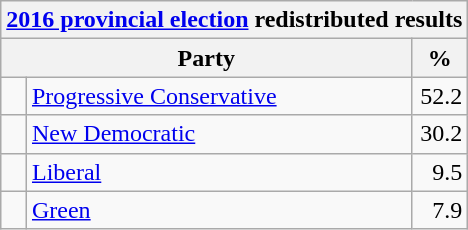<table class="wikitable">
<tr>
<th colspan="4"><a href='#'>2016 provincial election</a> redistributed results</th>
</tr>
<tr>
<th bgcolor="#DDDDFF" width="130px" colspan="2">Party</th>
<th bgcolor="#DDDDFF" width="30px">%</th>
</tr>
<tr>
<td> </td>
<td><a href='#'>Progressive Conservative</a></td>
<td align=right>52.2</td>
</tr>
<tr>
<td> </td>
<td><a href='#'>New Democratic</a></td>
<td align=right>30.2</td>
</tr>
<tr>
<td> </td>
<td><a href='#'>Liberal</a></td>
<td align=right>9.5</td>
</tr>
<tr>
<td> </td>
<td><a href='#'>Green</a></td>
<td align=right>7.9</td>
</tr>
</table>
